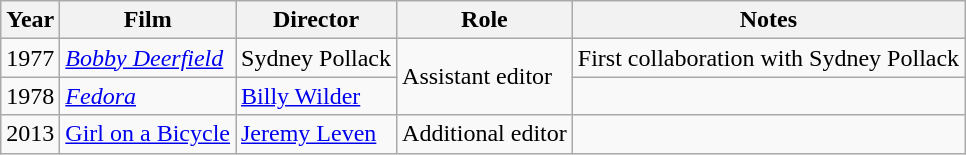<table class="wikitable">
<tr>
<th>Year</th>
<th>Film</th>
<th>Director</th>
<th>Role</th>
<th>Notes</th>
</tr>
<tr>
<td>1977</td>
<td><em><a href='#'>Bobby Deerfield</a></em></td>
<td>Sydney Pollack</td>
<td rowspan=2>Assistant editor</td>
<td>First collaboration with Sydney Pollack</td>
</tr>
<tr>
<td>1978</td>
<td><em><a href='#'>Fedora</a></td>
<td><a href='#'>Billy Wilder</a></td>
<td></td>
</tr>
<tr>
<td>2013</td>
<td></em><a href='#'>Girl on a Bicycle</a><em></td>
<td><a href='#'>Jeremy Leven</a></td>
<td>Additional editor</td>
<td></td>
</tr>
</table>
